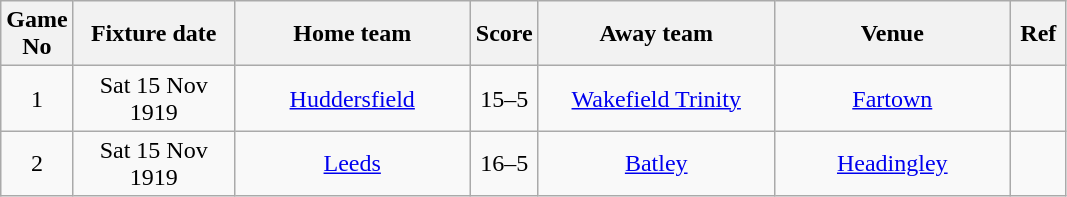<table class="wikitable" style="text-align:center;">
<tr>
<th width=20 abbr="No">Game No</th>
<th width=100 abbr="Date">Fixture date</th>
<th width=150 abbr="Home team">Home team</th>
<th width=20 abbr="Score">Score</th>
<th width=150 abbr="Away team">Away team</th>
<th width=150 abbr="Venue">Venue</th>
<th width=30 abbr="Ref">Ref</th>
</tr>
<tr>
<td>1</td>
<td>Sat 15 Nov 1919</td>
<td><a href='#'>Huddersfield</a></td>
<td>15–5</td>
<td><a href='#'>Wakefield Trinity</a></td>
<td><a href='#'>Fartown</a></td>
<td></td>
</tr>
<tr>
<td>2</td>
<td>Sat 15 Nov 1919</td>
<td><a href='#'>Leeds</a></td>
<td>16–5</td>
<td><a href='#'>Batley</a></td>
<td><a href='#'>Headingley</a></td>
<td></td>
</tr>
</table>
